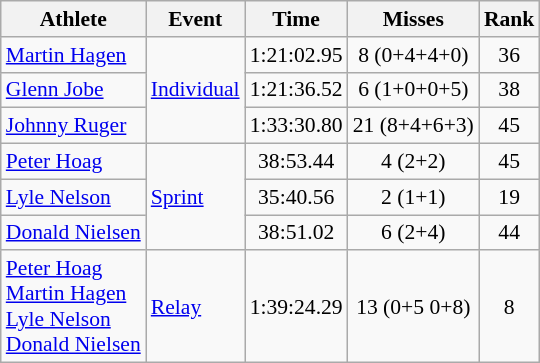<table class=wikitable style=font-size:90%;text-align:center>
<tr>
<th>Athlete</th>
<th>Event</th>
<th>Time</th>
<th>Misses</th>
<th>Rank</th>
</tr>
<tr>
<td align=left><a href='#'>Martin Hagen</a></td>
<td align=left rowspan=3><a href='#'>Individual</a></td>
<td>1:21:02.95</td>
<td>8 (0+4+4+0)</td>
<td>36</td>
</tr>
<tr>
<td align=left><a href='#'>Glenn Jobe</a></td>
<td>1:21:36.52</td>
<td>6 (1+0+0+5)</td>
<td>38</td>
</tr>
<tr>
<td align=left><a href='#'>Johnny Ruger</a></td>
<td>1:33:30.80</td>
<td>21 (8+4+6+3)</td>
<td>45</td>
</tr>
<tr>
<td align=left><a href='#'>Peter Hoag</a></td>
<td align=left rowspan=3><a href='#'>Sprint</a></td>
<td>38:53.44</td>
<td>4 (2+2)</td>
<td>45</td>
</tr>
<tr>
<td align=left><a href='#'>Lyle Nelson</a></td>
<td>35:40.56</td>
<td>2 (1+1)</td>
<td>19</td>
</tr>
<tr>
<td align=left><a href='#'>Donald Nielsen</a></td>
<td>38:51.02</td>
<td>6 (2+4)</td>
<td>44</td>
</tr>
<tr>
<td align=left><a href='#'>Peter Hoag</a><br><a href='#'>Martin Hagen</a><br><a href='#'>Lyle Nelson</a><br><a href='#'>Donald Nielsen</a></td>
<td align=left><a href='#'>Relay</a></td>
<td>1:39:24.29</td>
<td>13 (0+5 0+8)</td>
<td>8</td>
</tr>
</table>
